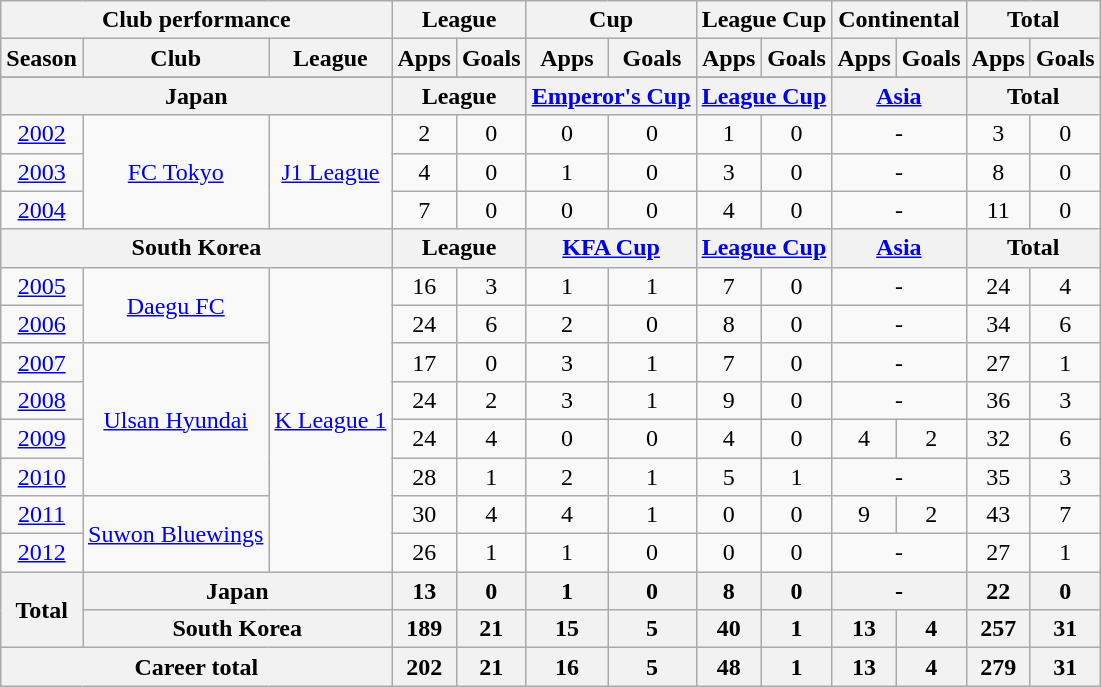<table class="wikitable" style="text-align:center">
<tr>
<th colspan=3>Club performance</th>
<th colspan=2>League</th>
<th colspan=2>Cup</th>
<th colspan=2>League Cup</th>
<th colspan=2>Continental</th>
<th colspan=2>Total</th>
</tr>
<tr>
<th>Season</th>
<th>Club</th>
<th>League</th>
<th>Apps</th>
<th>Goals</th>
<th>Apps</th>
<th>Goals</th>
<th>Apps</th>
<th>Goals</th>
<th>Apps</th>
<th>Goals</th>
<th>Apps</th>
<th>Goals</th>
</tr>
<tr>
</tr>
<tr>
<th colspan=3>Japan</th>
<th colspan=2>League</th>
<th colspan=2><a href='#'>Emperor's Cup</a></th>
<th colspan=2><a href='#'>League Cup</a></th>
<th colspan=2><a href='#'>Asia</a></th>
<th colspan=2>Total</th>
</tr>
<tr>
<td><a href='#'>2002</a></td>
<td rowspan="3"><a href='#'>FC Tokyo</a></td>
<td rowspan="3"><a href='#'>J1 League</a></td>
<td>2</td>
<td>0</td>
<td>0</td>
<td>0</td>
<td>1</td>
<td>0</td>
<td colspan="2">-</td>
<td>3</td>
<td>0</td>
</tr>
<tr>
<td><a href='#'>2003</a></td>
<td>4</td>
<td>0</td>
<td>1</td>
<td>0</td>
<td>3</td>
<td>0</td>
<td colspan="2">-</td>
<td>8</td>
<td>0</td>
</tr>
<tr>
<td><a href='#'>2004</a></td>
<td>7</td>
<td>0</td>
<td>0</td>
<td>0</td>
<td>4</td>
<td>0</td>
<td colspan="2">-</td>
<td>11</td>
<td>0</td>
</tr>
<tr>
<th colspan=3>South Korea</th>
<th colspan=2>League</th>
<th colspan=2><a href='#'>KFA Cup</a></th>
<th colspan=2><a href='#'>League Cup</a></th>
<th colspan=2><a href='#'>Asia</a></th>
<th colspan=2>Total</th>
</tr>
<tr>
<td><a href='#'>2005</a></td>
<td rowspan="2"><a href='#'>Daegu FC</a></td>
<td rowspan="8"><a href='#'>K League 1</a></td>
<td>16</td>
<td>3</td>
<td>1</td>
<td>1</td>
<td>7</td>
<td>0</td>
<td colspan="2">-</td>
<td>24</td>
<td>4</td>
</tr>
<tr>
<td><a href='#'>2006</a></td>
<td>24</td>
<td>6</td>
<td>2</td>
<td>0</td>
<td>8</td>
<td>0</td>
<td colspan="2">-</td>
<td>34</td>
<td>6</td>
</tr>
<tr>
<td><a href='#'>2007</a></td>
<td rowspan="4"><a href='#'>Ulsan Hyundai</a></td>
<td>17</td>
<td>0</td>
<td>3</td>
<td>1</td>
<td>7</td>
<td>0</td>
<td colspan="2">-</td>
<td>27</td>
<td>1</td>
</tr>
<tr>
<td><a href='#'>2008</a></td>
<td>24</td>
<td>2</td>
<td>3</td>
<td>1</td>
<td>9</td>
<td>0</td>
<td colspan="2">-</td>
<td>36</td>
<td>3</td>
</tr>
<tr>
<td><a href='#'>2009</a></td>
<td>24</td>
<td>4</td>
<td>0</td>
<td>0</td>
<td>4</td>
<td>0</td>
<td>4</td>
<td>2</td>
<td>32</td>
<td>6</td>
</tr>
<tr>
<td><a href='#'>2010</a></td>
<td>28</td>
<td>1</td>
<td>2</td>
<td>1</td>
<td>5</td>
<td>1</td>
<td colspan="2">-</td>
<td>35</td>
<td>3</td>
</tr>
<tr>
<td><a href='#'>2011</a></td>
<td rowspan="2"><a href='#'>Suwon Bluewings</a></td>
<td>30</td>
<td>4</td>
<td>4</td>
<td>1</td>
<td>0</td>
<td>0</td>
<td>9</td>
<td>2</td>
<td>43</td>
<td>7</td>
</tr>
<tr>
<td><a href='#'>2012</a></td>
<td>26</td>
<td>1</td>
<td>1</td>
<td>0</td>
<td>0</td>
<td>0</td>
<td colspan="2">-</td>
<td>27</td>
<td>1</td>
</tr>
<tr>
<th rowspan=2>Total</th>
<th colspan=2>Japan</th>
<th>13</th>
<th>0</th>
<th>1</th>
<th>0</th>
<th>8</th>
<th>0</th>
<th colspan="2">-</th>
<th>22</th>
<th>0</th>
</tr>
<tr>
<th colspan=2>South Korea</th>
<th>189</th>
<th>21</th>
<th>15</th>
<th>5</th>
<th>40</th>
<th>1</th>
<th>13</th>
<th>4</th>
<th>257</th>
<th>31</th>
</tr>
<tr>
<th colspan=3>Career total</th>
<th>202</th>
<th>21</th>
<th>16</th>
<th>5</th>
<th>48</th>
<th>1</th>
<th>13</th>
<th>4</th>
<th>279</th>
<th>31</th>
</tr>
</table>
